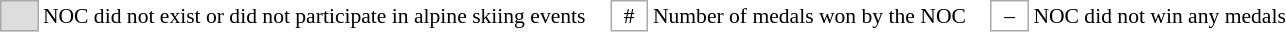<table style="font-size:90%">
<tr>
<td style="border:1px solid #aaa; background-color:#ddd; width:1.5em; text-align:center;"></td>
<td style="padding-right:1em;">NOC did not exist or did not participate in alpine skiing events</td>
<td style="border:1px solid #aaa; width:1.5em; text-align:center;">#</td>
<td style="padding-right:1em;">Number of medals won by the NOC</td>
<td style="border:1px solid #aaa; width:1.5em; text-align:center;">–</td>
<td style="padding-right:1em;">NOC did not win any medals</td>
</tr>
</table>
